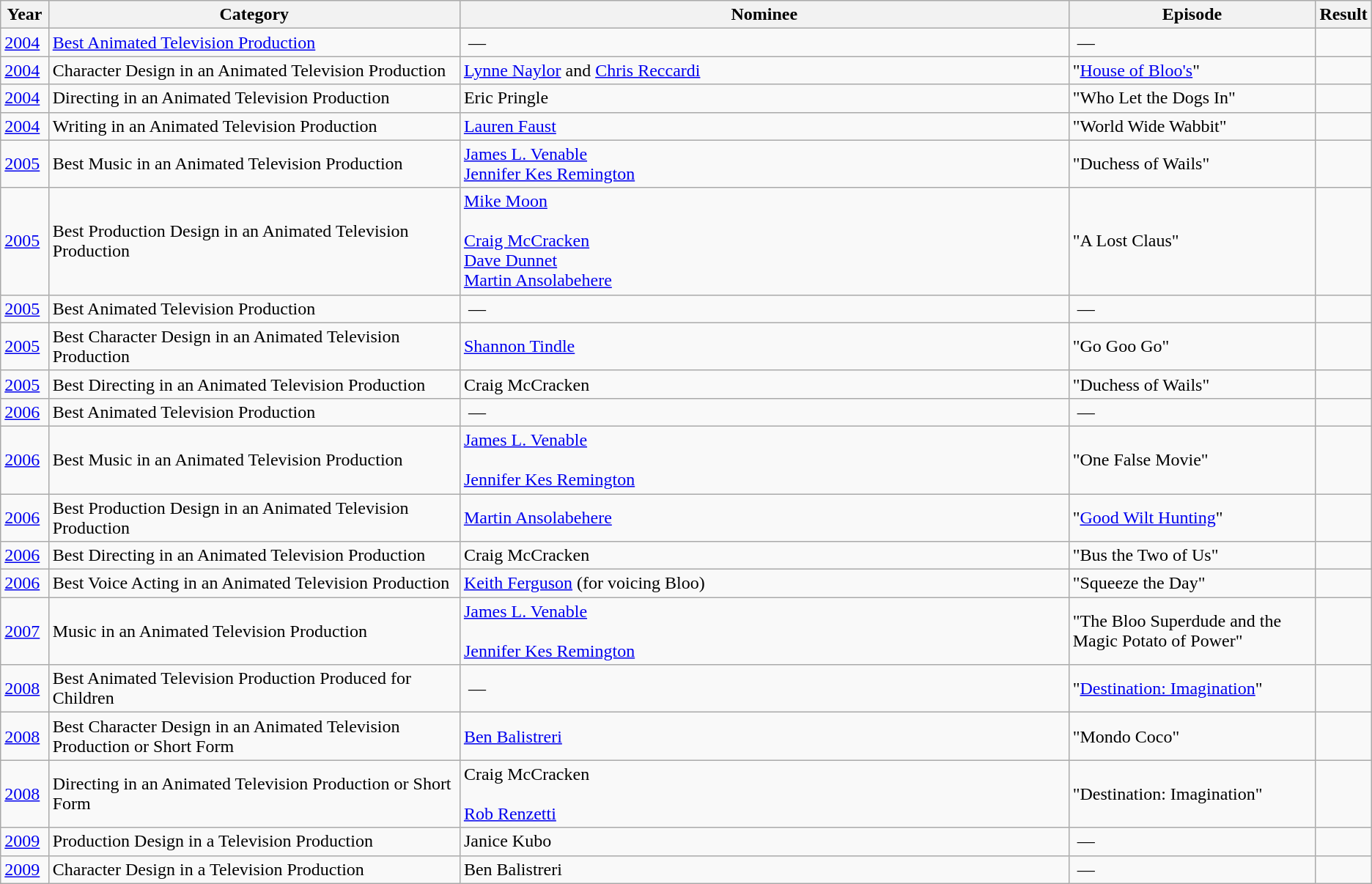<table class="wikitable sortable">
<tr>
<th style="width:3.5%;">Year</th>
<th style="width:30%;">Category</th>
<th class="unsortable">Nominee</th>
<th style="width:18%;">Episode</th>
<th style="width:3.5%;">Result</th>
</tr>
<tr>
<td><a href='#'>2004</a></td>
<td><a href='#'>Best Animated Television Production</a></td>
<td> —</td>
<td> —</td>
<td></td>
</tr>
<tr>
<td><a href='#'>2004</a></td>
<td>Character Design in an Animated Television Production</td>
<td><a href='#'>Lynne Naylor</a> and <a href='#'>Chris Reccardi</a></td>
<td>"<a href='#'>House of Bloo's</a>"</td>
<td></td>
</tr>
<tr>
<td><a href='#'>2004</a></td>
<td>Directing in an Animated Television Production</td>
<td>Eric Pringle</td>
<td>"Who Let the Dogs In"</td>
<td></td>
</tr>
<tr>
<td><a href='#'>2004</a></td>
<td>Writing in an Animated Television Production</td>
<td><a href='#'>Lauren Faust</a></td>
<td>"World Wide Wabbit"</td>
<td></td>
</tr>
<tr>
<td><a href='#'>2005</a></td>
<td>Best Music in an Animated Television Production</td>
<td><a href='#'>James L. Venable</a><br><a href='#'>Jennifer Kes Remington</a></td>
<td>"Duchess of Wails"</td>
<td></td>
</tr>
<tr>
<td><a href='#'>2005</a></td>
<td>Best Production Design in an Animated Television Production</td>
<td><a href='#'>Mike Moon</a><br><br><a href='#'>Craig McCracken</a><br>
<a href='#'>Dave Dunnet</a><br>
<a href='#'>Martin Ansolabehere</a></td>
<td>"A Lost Claus"</td>
<td></td>
</tr>
<tr>
<td><a href='#'>2005</a></td>
<td>Best Animated Television Production</td>
<td> —</td>
<td> —</td>
<td></td>
</tr>
<tr>
<td><a href='#'>2005</a></td>
<td>Best Character Design in an Animated Television Production</td>
<td><a href='#'>Shannon Tindle</a></td>
<td>"Go Goo Go"</td>
<td></td>
</tr>
<tr>
<td><a href='#'>2005</a></td>
<td>Best Directing in an Animated Television Production</td>
<td>Craig McCracken</td>
<td>"Duchess of Wails"</td>
<td></td>
</tr>
<tr>
<td><a href='#'>2006</a></td>
<td>Best Animated Television Production</td>
<td> —</td>
<td> —</td>
<td></td>
</tr>
<tr>
<td><a href='#'>2006</a></td>
<td>Best Music in an Animated Television Production</td>
<td><a href='#'>James L. Venable</a><br><br><a href='#'>Jennifer Kes Remington</a></td>
<td>"One False Movie"</td>
<td></td>
</tr>
<tr>
<td><a href='#'>2006</a></td>
<td>Best Production Design in an Animated Television Production</td>
<td><a href='#'>Martin Ansolabehere</a></td>
<td>"<a href='#'>Good Wilt Hunting</a>"</td>
<td></td>
</tr>
<tr>
<td><a href='#'>2006</a></td>
<td>Best Directing in an Animated Television Production</td>
<td>Craig McCracken</td>
<td>"Bus the Two of Us"</td>
<td></td>
</tr>
<tr>
<td><a href='#'>2006</a></td>
<td>Best Voice Acting in an Animated Television Production</td>
<td><a href='#'>Keith Ferguson</a> (for voicing Bloo)</td>
<td>"Squeeze the Day"</td>
<td></td>
</tr>
<tr>
<td><a href='#'>2007</a></td>
<td>Music in an Animated Television Production</td>
<td><a href='#'>James L. Venable</a><br><br><a href='#'>Jennifer Kes Remington</a></td>
<td>"The Bloo Superdude and the Magic Potato of Power"</td>
<td></td>
</tr>
<tr>
<td><a href='#'>2008</a></td>
<td>Best Animated Television Production Produced for Children</td>
<td> —</td>
<td>"<a href='#'>Destination: Imagination</a>"</td>
<td></td>
</tr>
<tr>
<td><a href='#'>2008</a></td>
<td>Best Character Design in an Animated Television Production or Short Form</td>
<td><a href='#'>Ben Balistreri</a></td>
<td>"Mondo Coco"</td>
<td></td>
</tr>
<tr>
<td><a href='#'>2008</a></td>
<td>Directing in an Animated Television Production or Short Form</td>
<td>Craig McCracken<br><br><a href='#'>Rob Renzetti</a></td>
<td>"Destination: Imagination"</td>
<td></td>
</tr>
<tr>
<td><a href='#'>2009</a></td>
<td>Production Design in a Television Production</td>
<td>Janice Kubo</td>
<td> —</td>
<td></td>
</tr>
<tr>
<td><a href='#'>2009</a></td>
<td>Character Design in a Television Production</td>
<td>Ben Balistreri</td>
<td> —</td>
<td></td>
</tr>
</table>
